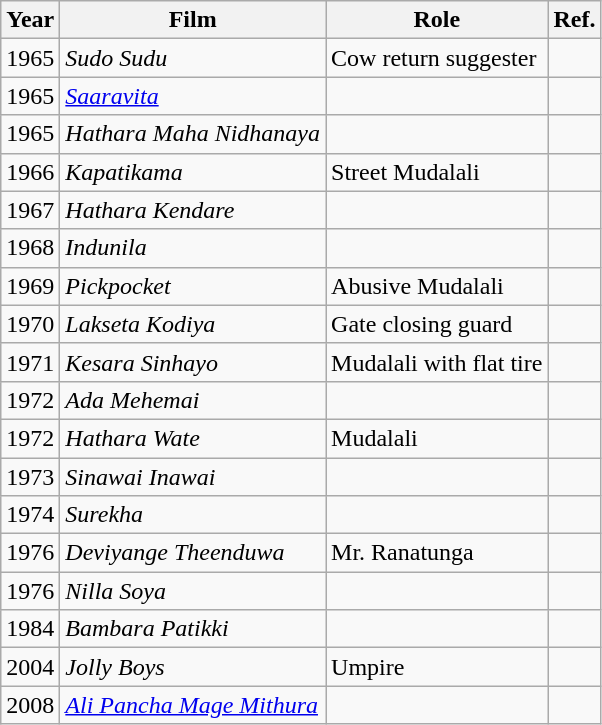<table class="wikitable">
<tr>
<th>Year</th>
<th>Film</th>
<th>Role</th>
<th>Ref.</th>
</tr>
<tr>
<td>1965</td>
<td><em>Sudo Sudu</em></td>
<td>Cow return suggester</td>
<td></td>
</tr>
<tr>
<td>1965</td>
<td><em><a href='#'>Saaravita</a></em></td>
<td></td>
<td></td>
</tr>
<tr>
<td>1965</td>
<td><em>Hathara Maha Nidhanaya</em></td>
<td></td>
<td></td>
</tr>
<tr>
<td>1966</td>
<td><em>Kapatikama</em></td>
<td>Street Mudalali</td>
<td></td>
</tr>
<tr>
<td>1967</td>
<td><em>Hathara Kendare</em></td>
<td></td>
<td></td>
</tr>
<tr>
<td>1968</td>
<td><em>Indunila</em></td>
<td></td>
<td></td>
</tr>
<tr>
<td>1969</td>
<td><em>Pickpocket</em></td>
<td>Abusive Mudalali</td>
<td></td>
</tr>
<tr>
<td>1970</td>
<td><em>Lakseta Kodiya</em></td>
<td>Gate closing guard</td>
<td></td>
</tr>
<tr>
<td>1971</td>
<td><em>Kesara Sinhayo</em></td>
<td>Mudalali with flat tire</td>
<td></td>
</tr>
<tr>
<td>1972</td>
<td><em>Ada Mehemai</em></td>
<td></td>
<td></td>
</tr>
<tr>
<td>1972</td>
<td><em>Hathara Wate</em></td>
<td>Mudalali</td>
<td></td>
</tr>
<tr>
<td>1973</td>
<td><em>Sinawai Inawai</em></td>
<td></td>
<td></td>
</tr>
<tr>
<td>1974</td>
<td><em>Surekha</em></td>
<td></td>
<td></td>
</tr>
<tr>
<td>1976</td>
<td><em>Deviyange Theenduwa</em></td>
<td>Mr. Ranatunga</td>
<td></td>
</tr>
<tr>
<td>1976</td>
<td><em>Nilla Soya</em></td>
<td></td>
<td></td>
</tr>
<tr>
<td>1984</td>
<td><em>Bambara Patikki</em></td>
<td></td>
<td></td>
</tr>
<tr>
<td>2004</td>
<td><em>Jolly Boys</em></td>
<td>Umpire</td>
<td></td>
</tr>
<tr>
<td>2008</td>
<td><em><a href='#'>Ali Pancha Mage Mithura</a></em></td>
<td></td>
<td></td>
</tr>
</table>
